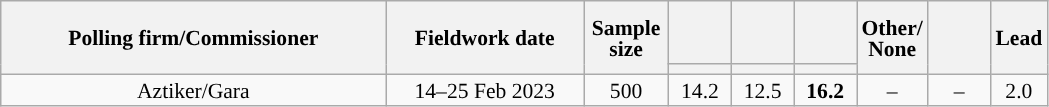<table class="wikitable collapsible collapsed" style="text-align:center; font-size:90%; line-height:14px;">
<tr style="height:42px;">
<th style="width:250px;" rowspan="2">Polling firm/Commissioner</th>
<th style="width:125px;" rowspan="2">Fieldwork date</th>
<th style="width:50px;" rowspan="2">Sample size</th>
<th style="width:35px;"></th>
<th style="width:35px;"></th>
<th style="width:35px;"></th>
<th style="width:35px;" rowspan="2">Other/<br>None</th>
<th style="width:35px;" rowspan="2"></th>
<th style="width:30px;" rowspan="2">Lead</th>
</tr>
<tr>
<th style="color:inherit;background:"></th>
<th style="color:inherit;background:"></th>
<th style="color:inherit;background:"></th>
</tr>
<tr>
<td>Aztiker/Gara</td>
<td>14–25 Feb 2023</td>
<td>500</td>
<td>14.2</td>
<td>12.5</td>
<td><strong>16.2</strong></td>
<td>–</td>
<td>–</td>
<td style="background:">2.0</td>
</tr>
</table>
